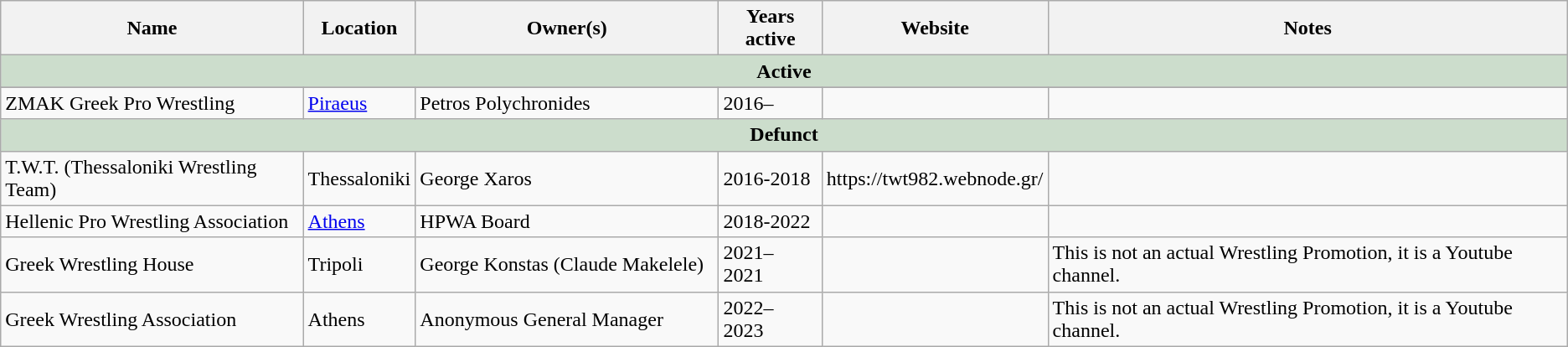<table class="wikitable sortable" style="text-align: left;">
<tr>
<th width="21%">Name</th>
<th width="7%">Location</th>
<th width="21%">Owner(s)</th>
<th width="7%">Years active</th>
<th width="7%">Website</th>
<th width="55%">Notes</th>
</tr>
<tr>
<td colspan="6" style="background: #ccddcc;" align="center"><strong>Active</strong></td>
</tr>
<tr>
</tr>
<tr valign="top">
<td>ZMAK Greek Pro Wrestling</td>
<td><a href='#'>Piraeus</a></td>
<td>Petros Polychronides</td>
<td>2016–</td>
<td></td>
<td></td>
</tr>
<tr>
<td colspan=7 style="background: #ccddcc;" align=center><strong>Defunct</strong></td>
</tr>
<tr>
<td>T.W.T. (Thessaloniki Wrestling Team)</td>
<td>Thessaloniki</td>
<td>George Xaros</td>
<td>2016-2018</td>
<td>https://twt982.webnode.gr/</td>
<td></td>
</tr>
<tr>
<td>Hellenic Pro Wrestling Association</td>
<td><a href='#'>Athens</a></td>
<td>HPWA Board</td>
<td>2018-2022</td>
<td></td>
<td></td>
</tr>
<tr>
<td>Greek Wrestling House</td>
<td>Tripoli</td>
<td>George Konstas (Claude Makelele)</td>
<td>2021– 2021</td>
<td></td>
<td>This is not an actual Wrestling Promotion, it is a Youtube channel.</td>
</tr>
<tr>
<td>Greek Wrestling Association</td>
<td>Athens</td>
<td>Anonymous General Manager</td>
<td>2022– 2023</td>
<td></td>
<td>This is not an actual Wrestling Promotion, it is a Youtube channel.</td>
</tr>
</table>
